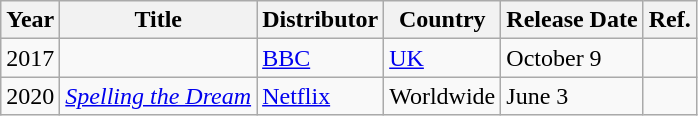<table class="wikitable">
<tr>
<th>Year</th>
<th>Title</th>
<th>Distributor</th>
<th>Country</th>
<th>Release Date</th>
<th>Ref.</th>
</tr>
<tr>
<td>2017</td>
<td><em></em></td>
<td><a href='#'>BBC</a></td>
<td><a href='#'>UK</a></td>
<td>October 9</td>
<td></td>
</tr>
<tr>
<td>2020</td>
<td><em><a href='#'>Spelling the Dream</a></em></td>
<td><a href='#'>Netflix</a></td>
<td>Worldwide</td>
<td>June 3</td>
<td></td>
</tr>
</table>
